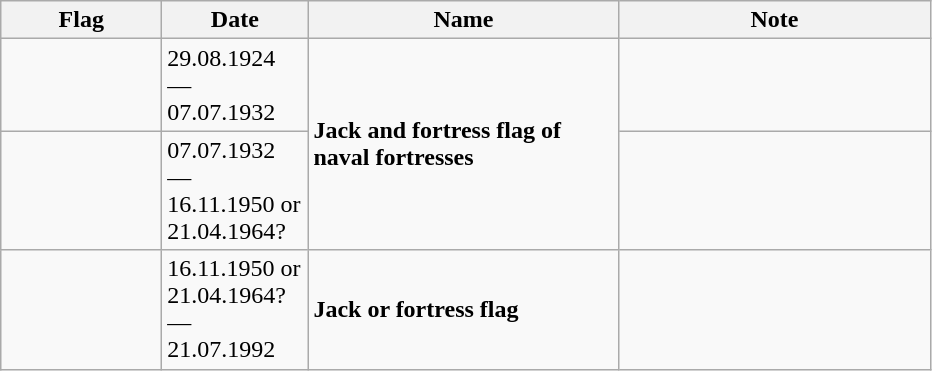<table class="wikitable">
<tr>
<th width="100">Flag</th>
<th width="90">Date</th>
<th width="200">Name</th>
<th width="200">Note</th>
</tr>
<tr>
<td></td>
<td>29.08.1924 — 07.07.1932</td>
<td rowspan="2"><strong>Jack and fortress flag of naval fortresses</strong></td>
<td></td>
</tr>
<tr>
<td></td>
<td>07.07.1932 — 16.11.1950 or 21.04.1964?</td>
<td></td>
</tr>
<tr>
<td></td>
<td>16.11.1950 or 21.04.1964? — 21.07.1992</td>
<td><strong>Jack or fortress flag</strong></td>
<td></td>
</tr>
</table>
